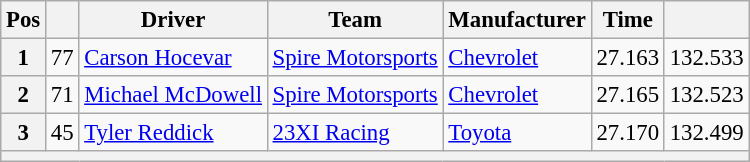<table class="wikitable" style="font-size:95%">
<tr>
<th>Pos</th>
<th></th>
<th>Driver</th>
<th>Team</th>
<th>Manufacturer</th>
<th>Time</th>
<th></th>
</tr>
<tr>
<th>1</th>
<td>77</td>
<td><a href='#'>Carson Hocevar</a></td>
<td><a href='#'>Spire Motorsports</a></td>
<td><a href='#'>Chevrolet</a></td>
<td>27.163</td>
<td>132.533</td>
</tr>
<tr>
<th>2</th>
<td>71</td>
<td><a href='#'>Michael McDowell</a></td>
<td><a href='#'>Spire Motorsports</a></td>
<td><a href='#'>Chevrolet</a></td>
<td>27.165</td>
<td>132.523</td>
</tr>
<tr>
<th>3</th>
<td>45</td>
<td><a href='#'>Tyler Reddick</a></td>
<td><a href='#'>23XI Racing</a></td>
<td><a href='#'>Toyota</a></td>
<td>27.170</td>
<td>132.499</td>
</tr>
<tr>
<th colspan="7"></th>
</tr>
</table>
